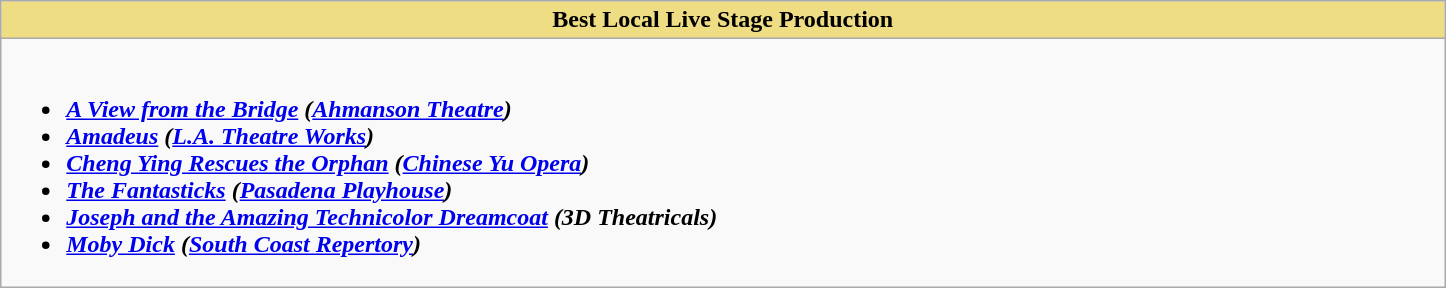<table class=wikitable>
<tr>
<th style="background:#EEDD82; width:50%">Best Local Live Stage Production</th>
</tr>
<tr>
<td valign="top"><br><ul><li><strong><em><a href='#'>A View from the Bridge</a><em> (<a href='#'>Ahmanson Theatre</a>)<strong></li><li></em><a href='#'>Amadeus</a><em> (<a href='#'>L.A. Theatre Works</a>)</li><li></em><a href='#'>Cheng Ying Rescues the Orphan</a><em> (<a href='#'>Chinese Yu Opera</a>)</li><li></em><a href='#'>The Fantasticks</a><em> (<a href='#'>Pasadena Playhouse</a>)</li><li></em><a href='#'>Joseph and the Amazing Technicolor Dreamcoat</a><em> (3D Theatricals)</li><li></em><a href='#'>Moby Dick</a><em> (<a href='#'>South Coast Repertory</a>)</li></ul></td>
</tr>
</table>
